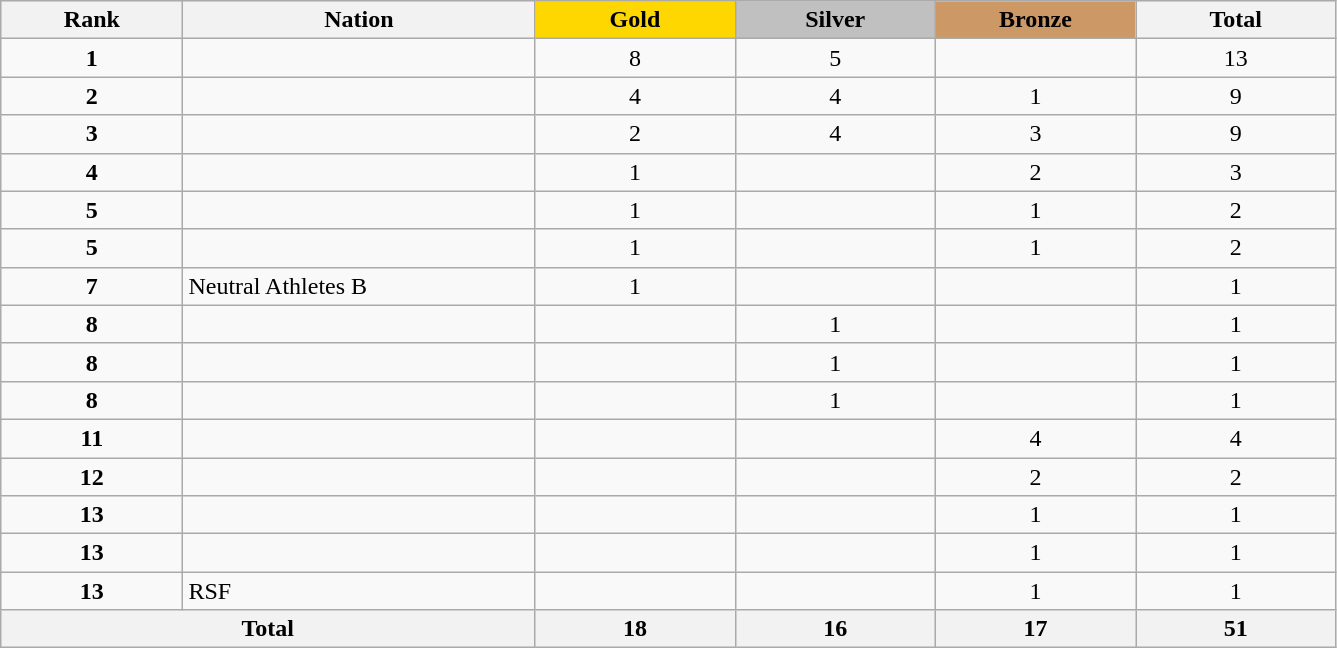<table class="wikitable collapsible autocollapse plainrowheaders" width=70.5% style="text-align:center;">
<tr style="background-color:#EDEDED;">
<th width=100px class="hintergrundfarbe5">Rank</th>
<th width=200px class="hintergrundfarbe6">Nation</th>
<th style="background:    gold; width:15%">Gold</th>
<th style="background:  silver; width:15%">Silver</th>
<th style="background: #CC9966; width:15%">Bronze</th>
<th class="hintergrundfarbe6" style="width:15%">Total</th>
</tr>
<tr>
<td><strong>1</strong></td>
<td align=left></td>
<td>8</td>
<td>5</td>
<td></td>
<td>13</td>
</tr>
<tr>
<td><strong>2</strong></td>
<td align=left></td>
<td>4</td>
<td>4</td>
<td>1</td>
<td>9</td>
</tr>
<tr>
<td><strong>3</strong></td>
<td align=left></td>
<td>2</td>
<td>4</td>
<td>3</td>
<td>9</td>
</tr>
<tr>
<td><strong>4</strong></td>
<td align=left></td>
<td>1</td>
<td></td>
<td>2</td>
<td>3</td>
</tr>
<tr>
<td><strong>5</strong></td>
<td align=left></td>
<td>1</td>
<td></td>
<td>1</td>
<td>2</td>
</tr>
<tr>
<td><strong>5</strong></td>
<td align=left></td>
<td>1</td>
<td></td>
<td>1</td>
<td>2</td>
</tr>
<tr>
<td><strong>7</strong></td>
<td align=left> Neutral Athletes B</td>
<td>1</td>
<td></td>
<td></td>
<td>1</td>
</tr>
<tr>
<td><strong>8</strong></td>
<td align=left></td>
<td></td>
<td>1</td>
<td></td>
<td>1</td>
</tr>
<tr>
<td><strong>8</strong></td>
<td align=left></td>
<td></td>
<td>1</td>
<td></td>
<td>1</td>
</tr>
<tr>
<td><strong>8</strong></td>
<td align=left></td>
<td></td>
<td>1</td>
<td></td>
<td>1</td>
</tr>
<tr>
<td><strong>11</strong></td>
<td align=left></td>
<td></td>
<td></td>
<td>4</td>
<td>4</td>
</tr>
<tr>
<td><strong>12</strong></td>
<td align=left></td>
<td></td>
<td></td>
<td>2</td>
<td>2</td>
</tr>
<tr>
<td><strong>13</strong></td>
<td align=left></td>
<td></td>
<td></td>
<td>1</td>
<td>1</td>
</tr>
<tr>
<td><strong>13</strong></td>
<td align=left></td>
<td></td>
<td></td>
<td>1</td>
<td>1</td>
</tr>
<tr>
<td><strong>13</strong></td>
<td align=left>RSF</td>
<td></td>
<td></td>
<td>1</td>
<td>1</td>
</tr>
<tr>
<th colspan=2>Total</th>
<th>18</th>
<th>16</th>
<th>17</th>
<th>51</th>
</tr>
</table>
